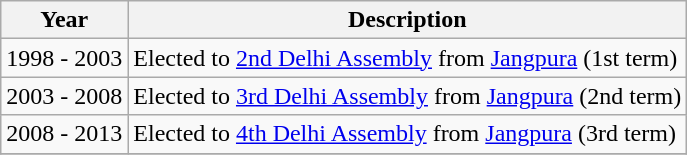<table class="wikitable">
<tr>
<th>Year</th>
<th>Description</th>
</tr>
<tr>
<td>1998 - 2003</td>
<td>Elected to <a href='#'>2nd Delhi Assembly</a> from <a href='#'>Jangpura</a> (1st term)</td>
</tr>
<tr>
<td>2003 - 2008</td>
<td>Elected to <a href='#'>3rd Delhi Assembly</a> from <a href='#'>Jangpura</a> (2nd term)</td>
</tr>
<tr>
<td>2008 - 2013</td>
<td>Elected to <a href='#'>4th Delhi Assembly</a> from <a href='#'>Jangpura</a> (3rd term)</td>
</tr>
<tr>
</tr>
</table>
